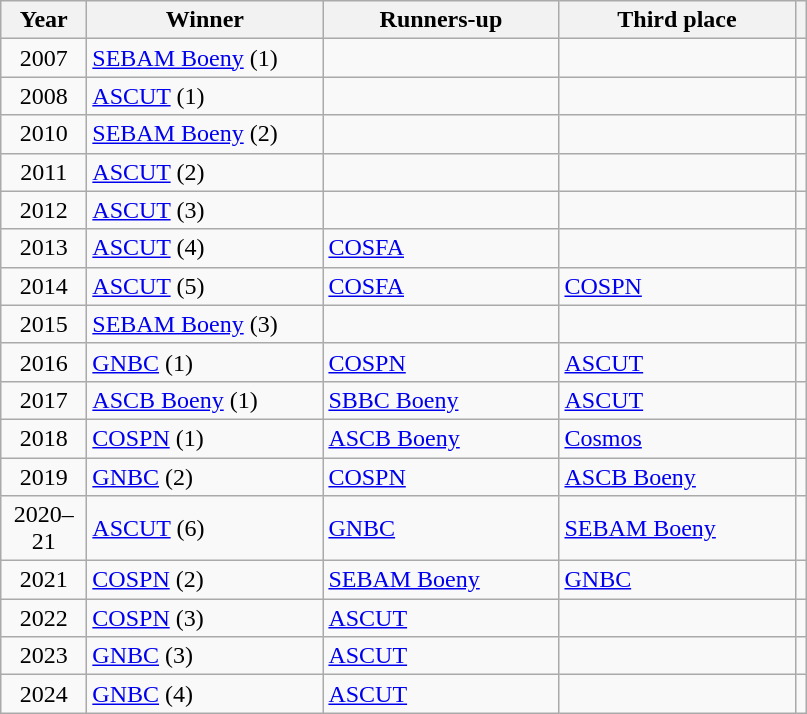<table class="wikitable sortable">
<tr>
<th width=50>Year</th>
<th width=150>Winner</th>
<th width=150>Runners-up</th>
<th width=150>Third place</th>
<th></th>
</tr>
<tr>
<td align="center">2007</td>
<td><a href='#'>SEBAM Boeny</a> (1)</td>
<td></td>
<td></td>
<td align="center"></td>
</tr>
<tr>
<td align="center">2008</td>
<td><a href='#'>ASCUT</a> (1)</td>
<td></td>
<td></td>
<td align="center"></td>
</tr>
<tr>
<td align="center">2010</td>
<td><a href='#'>SEBAM Boeny</a> (2)</td>
<td></td>
<td></td>
<td align="center"></td>
</tr>
<tr>
<td align="center">2011</td>
<td><a href='#'>ASCUT</a> (2)</td>
<td></td>
<td></td>
<td align="center"></td>
</tr>
<tr>
<td align="center">2012</td>
<td><a href='#'>ASCUT</a> (3)</td>
<td></td>
<td></td>
<td align="center"></td>
</tr>
<tr>
<td align="center">2013</td>
<td><a href='#'>ASCUT</a> (4)</td>
<td><a href='#'>COSFA</a></td>
<td></td>
<td align="center"></td>
</tr>
<tr>
<td align="center">2014</td>
<td><a href='#'>ASCUT</a> (5)</td>
<td><a href='#'>COSFA</a></td>
<td><a href='#'>COSPN</a></td>
<td align="center"></td>
</tr>
<tr>
<td align="center">2015</td>
<td><a href='#'>SEBAM Boeny</a> (3)</td>
<td></td>
<td></td>
<td align="center"></td>
</tr>
<tr>
<td align="center">2016</td>
<td><a href='#'>GNBC</a> (1)</td>
<td><a href='#'>COSPN</a></td>
<td><a href='#'>ASCUT</a></td>
<td align="center"></td>
</tr>
<tr>
<td align="center">2017</td>
<td><a href='#'>ASCB Boeny</a> (1)</td>
<td><a href='#'>SBBC Boeny</a></td>
<td><a href='#'>ASCUT</a></td>
<td align="center"></td>
</tr>
<tr>
<td align="center">2018</td>
<td><a href='#'>COSPN</a> (1)</td>
<td><a href='#'>ASCB Boeny</a></td>
<td><a href='#'>Cosmos</a></td>
<td align="center"></td>
</tr>
<tr>
<td align="center">2019</td>
<td><a href='#'>GNBC</a> (2)</td>
<td><a href='#'>COSPN</a></td>
<td><a href='#'>ASCB Boeny</a></td>
<td></td>
</tr>
<tr>
<td align="center">2020–21</td>
<td><a href='#'>ASCUT</a> (6)</td>
<td><a href='#'>GNBC</a></td>
<td><a href='#'>SEBAM Boeny</a></td>
<td align="center"></td>
</tr>
<tr>
<td align="center">2021</td>
<td><a href='#'>COSPN</a> (2)</td>
<td><a href='#'>SEBAM Boeny</a></td>
<td><a href='#'>GNBC</a></td>
<td align="center"></td>
</tr>
<tr>
<td align="center">2022</td>
<td><a href='#'>COSPN</a> (3)</td>
<td><a href='#'>ASCUT</a></td>
<td></td>
<td align="center"></td>
</tr>
<tr>
<td align="center">2023</td>
<td><a href='#'>GNBC</a> (3)</td>
<td><a href='#'>ASCUT</a></td>
<td></td>
</tr>
<tr>
<td align="center">2024</td>
<td><a href='#'>GNBC</a> (4)</td>
<td><a href='#'>ASCUT</a></td>
<td></td>
<td align="center"></td>
</tr>
</table>
